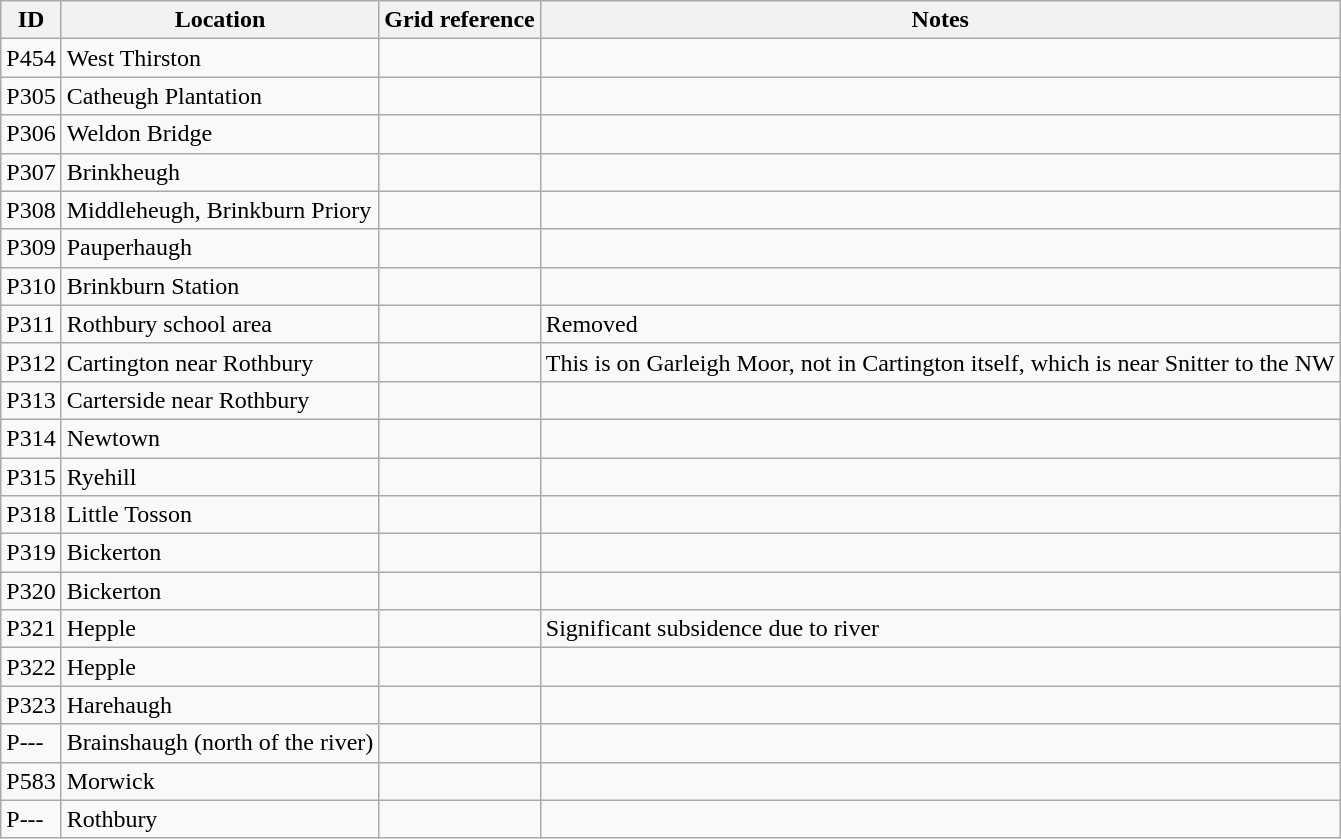<table class="wikitable">
<tr>
<th>ID</th>
<th>Location</th>
<th>Grid reference</th>
<th>Notes</th>
</tr>
<tr>
<td>P454</td>
<td>West Thirston</td>
<td></td>
<td></td>
</tr>
<tr>
<td>P305</td>
<td>Catheugh Plantation</td>
<td></td>
<td></td>
</tr>
<tr>
<td>P306</td>
<td>Weldon Bridge</td>
<td></td>
<td></td>
</tr>
<tr>
<td>P307</td>
<td>Brinkheugh</td>
<td></td>
<td></td>
</tr>
<tr>
<td>P308</td>
<td>Middleheugh, Brinkburn Priory</td>
<td></td>
<td></td>
</tr>
<tr>
<td>P309</td>
<td>Pauperhaugh</td>
<td></td>
<td></td>
</tr>
<tr>
<td>P310</td>
<td>Brinkburn Station</td>
<td></td>
<td></td>
</tr>
<tr>
<td>P311</td>
<td>Rothbury school area</td>
<td></td>
<td>Removed</td>
</tr>
<tr>
<td>P312</td>
<td>Cartington near Rothbury</td>
<td></td>
<td>This is on Garleigh Moor, not in Cartington itself, which is near Snitter to the NW</td>
</tr>
<tr>
<td>P313</td>
<td>Carterside near Rothbury</td>
<td></td>
<td></td>
</tr>
<tr>
<td>P314</td>
<td>Newtown</td>
<td></td>
<td></td>
</tr>
<tr>
<td>P315</td>
<td>Ryehill</td>
<td></td>
<td></td>
</tr>
<tr>
<td>P318</td>
<td>Little Tosson</td>
<td></td>
<td></td>
</tr>
<tr>
<td>P319</td>
<td>Bickerton</td>
<td></td>
<td></td>
</tr>
<tr>
<td>P320</td>
<td>Bickerton</td>
<td></td>
<td></td>
</tr>
<tr>
<td>P321</td>
<td>Hepple</td>
<td></td>
<td>Significant subsidence due to river</td>
</tr>
<tr>
<td>P322</td>
<td>Hepple</td>
<td></td>
<td></td>
</tr>
<tr>
<td>P323</td>
<td>Harehaugh</td>
<td></td>
<td></td>
</tr>
<tr>
<td>P---</td>
<td>Brainshaugh (north of the river)</td>
<td></td>
<td></td>
</tr>
<tr>
<td>P583</td>
<td>Morwick</td>
<td></td>
<td></td>
</tr>
<tr>
<td>P---</td>
<td>Rothbury</td>
<td></td>
<td></td>
</tr>
</table>
